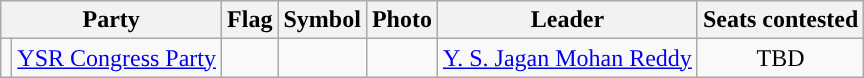<table class="wikitable" style="text-align:center;">
<tr>
<th colspan="2">Party</th>
<th>Flag</th>
<th>Symbol</th>
<th>Photo</th>
<th>Leader</th>
<th>Seats contested</th>
</tr>
<tr>
<td></td>
<td><a href='#'>YSR Congress Party</a></td>
<td></td>
<td></td>
<td></td>
<td><a href='#'>Y. S. Jagan Mohan Reddy</a></td>
<td>TBD</td>
</tr>
</table>
